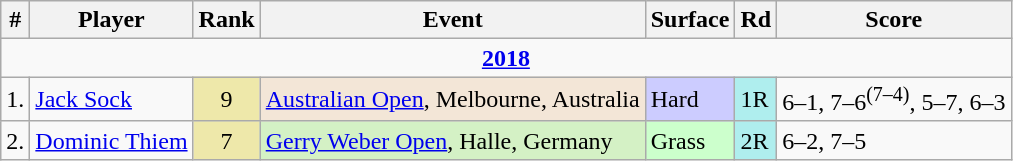<table class="wikitable sortable">
<tr>
<th>#</th>
<th>Player</th>
<th>Rank</th>
<th>Event</th>
<th>Surface</th>
<th>Rd</th>
<th>Score</th>
</tr>
<tr>
<td colspan="7" style="text-align:center"><strong><a href='#'>2018</a></strong></td>
</tr>
<tr>
<td>1.</td>
<td> <a href='#'>Jack Sock</a></td>
<td align=center style="background:#EEE8AA">9</td>
<td style="background:#f3e6d7"><a href='#'>Australian Open</a>, Melbourne, Australia</td>
<td style="background:#CCCCFF">Hard</td>
<td style="background:#afeeee">1R</td>
<td>6–1, 7–6<sup>(7–4)</sup>, 5–7, 6–3</td>
</tr>
<tr>
<td>2.</td>
<td> <a href='#'>Dominic Thiem</a></td>
<td align=center style="background:#EEE8AA">7</td>
<td style="background:#d4f1c5"><a href='#'>Gerry Weber Open</a>, Halle, Germany</td>
<td style="background:#cfc;">Grass</td>
<td style="background:#afeeee">2R</td>
<td>6–2, 7–5</td>
</tr>
</table>
